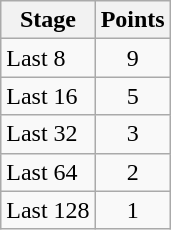<table class="wikitable" style="text-align:center">
<tr>
<th>Stage</th>
<th>Points</th>
</tr>
<tr>
<td align="left">Last 8</td>
<td>9</td>
</tr>
<tr>
<td align="left">Last 16</td>
<td>5</td>
</tr>
<tr>
<td align="left">Last 32</td>
<td>3</td>
</tr>
<tr>
<td align="left">Last 64</td>
<td>2</td>
</tr>
<tr>
<td align="left">Last 128</td>
<td>1</td>
</tr>
</table>
